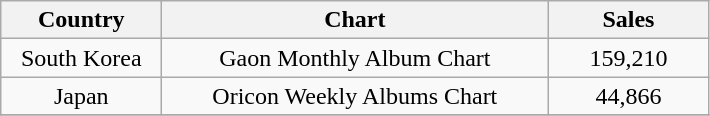<table class="wikitable" style="text-align:center;">
<tr>
<th width="100px">Country</th>
<th width="250">Chart</th>
<th width="100px">Sales</th>
</tr>
<tr>
<td rowspan="1">South Korea</td>
<td>Gaon Monthly Album Chart</td>
<td>159,210</td>
</tr>
<tr>
<td rowspan="1">Japan</td>
<td>Oricon Weekly Albums Chart</td>
<td>44,866</td>
</tr>
<tr>
</tr>
</table>
